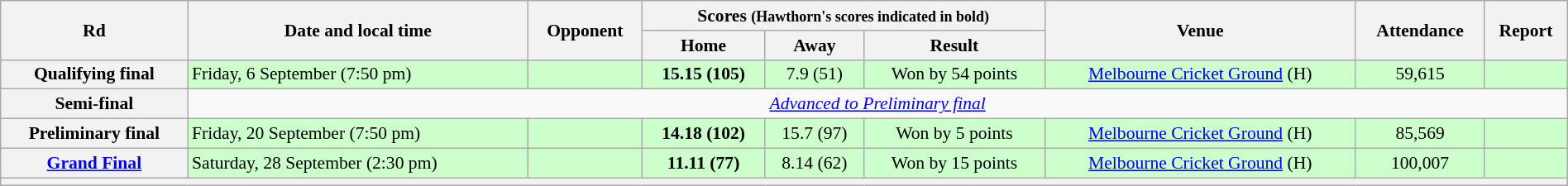<table class="wikitable" style="font-size:90%; text-align:center; width: 100%; margin-left: auto; margin-right: auto">
<tr>
<th rowspan="2"><strong>Rd</strong></th>
<th rowspan="2"><strong>Date and local time</strong></th>
<th rowspan="2"><strong>Opponent</strong></th>
<th colspan="3"><strong>Scores</strong> <small>(Hawthorn's scores indicated in <strong>bold</strong>)</small></th>
<th rowspan="2"><strong>Venue</strong></th>
<th rowspan="2"><strong>Attendance</strong></th>
<th rowspan="2"><strong>Report</strong></th>
</tr>
<tr>
<th>Home</th>
<th>Away</th>
<th>Result</th>
</tr>
<tr style="background:#cfc">
<th>Qualifying final</th>
<td align="left">Friday, 6 September (7:50 pm)</td>
<td align="left"></td>
<td><strong>15.15 (105)</strong></td>
<td>7.9 (51)</td>
<td>Won by 54 points</td>
<td><a href='#'>Melbourne Cricket Ground</a> (H)</td>
<td>59,615</td>
<td></td>
</tr>
<tr>
<th>Semi-final</th>
<td colspan="8"><em><a href='#'>Advanced to Preliminary final</a></em></td>
</tr>
<tr style="background:#cfc">
<th>Preliminary final</th>
<td align="left">Friday, 20 September (7:50 pm)</td>
<td align="left"></td>
<td><strong>14.18 (102)</strong></td>
<td>15.7 (97)</td>
<td>Won by 5 points</td>
<td><a href='#'>Melbourne Cricket Ground</a> (H)</td>
<td>85,569</td>
<td></td>
</tr>
<tr style="background:#cfc">
<th><a href='#'>Grand Final</a></th>
<td align="left">Saturday, 28 September (2:30 pm)</td>
<td align="left"></td>
<td><strong>11.11 (77)</strong></td>
<td>8.14 (62)</td>
<td>Won by 15 points</td>
<td><a href='#'>Melbourne Cricket Ground</a> (H)</td>
<td>100,007</td>
<td></td>
</tr>
<tr>
<th colspan="9"></th>
</tr>
</table>
